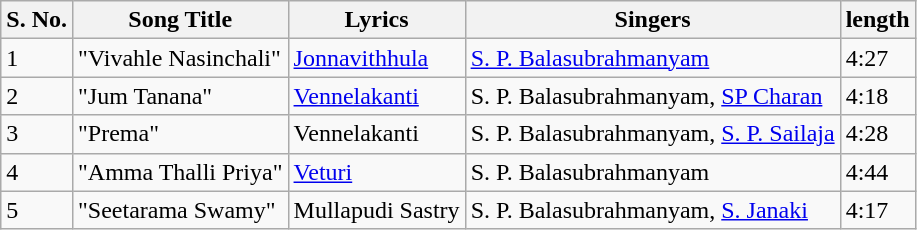<table class="wikitable">
<tr>
<th>S. No.</th>
<th>Song Title</th>
<th>Lyrics</th>
<th>Singers</th>
<th>length</th>
</tr>
<tr>
<td>1</td>
<td>"Vivahle Nasinchali"</td>
<td><a href='#'>Jonnavithhula</a></td>
<td><a href='#'>S. P. Balasubrahmanyam</a></td>
<td>4:27</td>
</tr>
<tr>
<td>2</td>
<td>"Jum Tanana"</td>
<td><a href='#'>Vennelakanti</a></td>
<td>S. P. Balasubrahmanyam, <a href='#'>SP Charan</a></td>
<td>4:18</td>
</tr>
<tr>
<td>3</td>
<td>"Prema"</td>
<td>Vennelakanti</td>
<td>S. P. Balasubrahmanyam, <a href='#'>S. P. Sailaja</a></td>
<td>4:28</td>
</tr>
<tr>
<td>4</td>
<td>"Amma Thalli Priya"</td>
<td><a href='#'>Veturi</a></td>
<td>S. P. Balasubrahmanyam</td>
<td>4:44</td>
</tr>
<tr>
<td>5</td>
<td>"Seetarama Swamy"</td>
<td>Mullapudi Sastry</td>
<td>S. P. Balasubrahmanyam, <a href='#'>S. Janaki</a></td>
<td>4:17</td>
</tr>
</table>
